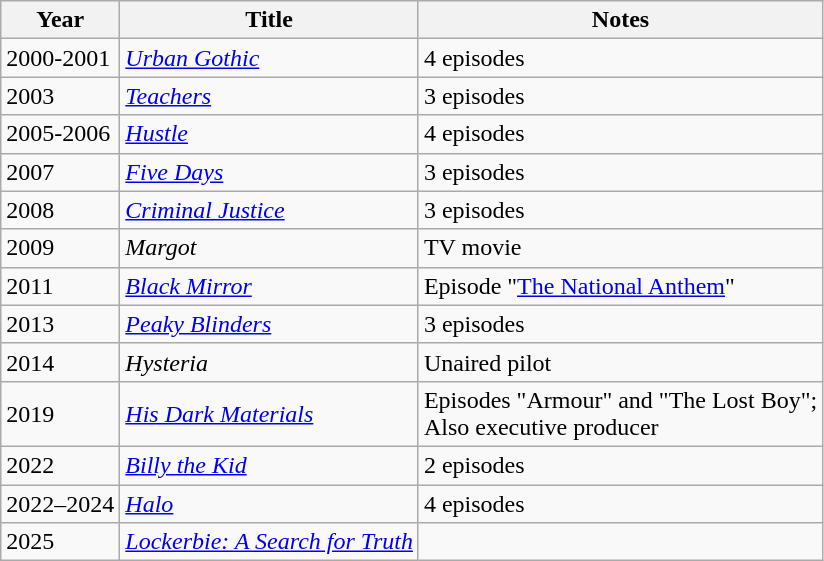<table class="wikitable">
<tr>
<th>Year</th>
<th>Title</th>
<th>Notes</th>
</tr>
<tr>
<td>2000-2001</td>
<td><em><a href='#'>Urban Gothic</a></em></td>
<td>4 episodes</td>
</tr>
<tr>
<td>2003</td>
<td><em><a href='#'>Teachers</a></em></td>
<td>3 episodes</td>
</tr>
<tr>
<td>2005-2006</td>
<td><em><a href='#'>Hustle</a></em></td>
<td>4 episodes</td>
</tr>
<tr>
<td>2007</td>
<td><em><a href='#'>Five Days</a></em></td>
<td>3 episodes</td>
</tr>
<tr>
<td>2008</td>
<td><em><a href='#'>Criminal Justice</a></em></td>
<td>3 episodes</td>
</tr>
<tr>
<td>2009</td>
<td><em>Margot</em></td>
<td>TV movie</td>
</tr>
<tr>
<td>2011</td>
<td><em><a href='#'>Black Mirror</a></em></td>
<td>Episode "<a href='#'>The National Anthem</a>"</td>
</tr>
<tr>
<td>2013</td>
<td><em><a href='#'>Peaky Blinders</a></em></td>
<td>3 episodes</td>
</tr>
<tr>
<td>2014</td>
<td><em>Hysteria</em></td>
<td>Unaired pilot</td>
</tr>
<tr>
<td>2019</td>
<td><em><a href='#'>His Dark Materials</a></em></td>
<td>Episodes "Armour" and "The Lost Boy";<br>Also executive producer</td>
</tr>
<tr>
<td>2022</td>
<td><em><a href='#'>Billy the Kid</a></em></td>
<td>2 episodes</td>
</tr>
<tr>
<td>2022–2024</td>
<td><em><a href='#'>Halo</a></em></td>
<td>4 episodes</td>
</tr>
<tr>
<td>2025</td>
<td><em><a href='#'>Lockerbie: A Search for Truth</a></em></td>
<td></td>
</tr>
</table>
